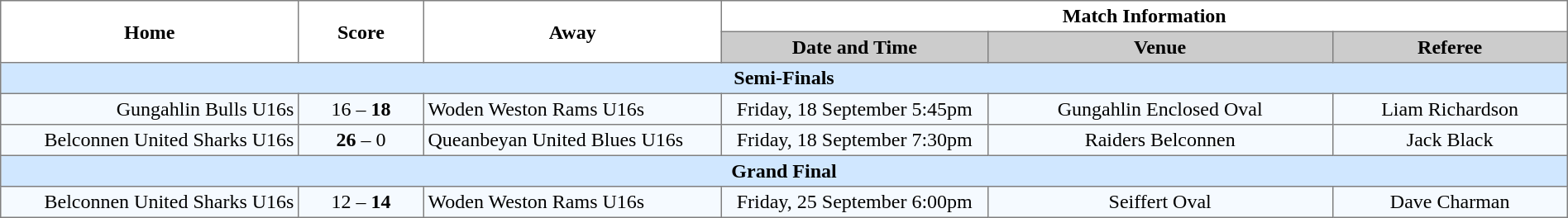<table width="100%" cellspacing="0" cellpadding="3" border="1" style="border-collapse:collapse;  text-align:center;">
<tr>
<th rowspan="2" width="19%">Home</th>
<th rowspan="2" width="8%">Score</th>
<th rowspan="2" width="19%">Away</th>
<th colspan="3">Match Information</th>
</tr>
<tr bgcolor="#CCCCCC">
<th width="17%">Date and Time</th>
<th width="22%">Venue</th>
<th width="50%">Referee</th>
</tr>
<tr style="background:#d0e7ff;">
<td colspan="6"><strong>Semi-Finals</strong></td>
</tr>
<tr style="text-align:center; background:#f5faff;">
<td align="right">Gungahlin Bulls U16s </td>
<td>16 – <strong>18</strong></td>
<td align="left"> Woden Weston Rams U16s</td>
<td>Friday, 18 September 5:45pm</td>
<td>Gungahlin Enclosed Oval</td>
<td>Liam Richardson</td>
</tr>
<tr style="text-align:center; background:#f5faff;">
<td align="right">Belconnen United Sharks U16s </td>
<td><strong>26</strong> – 0</td>
<td align="left"> Queanbeyan United Blues U16s</td>
<td>Friday, 18 September 7:30pm</td>
<td>Raiders Belconnen</td>
<td>Jack Black</td>
</tr>
<tr style="background:#d0e7ff;">
<td colspan="6"><strong>Grand Final</strong></td>
</tr>
<tr style="text-align:center; background:#f5faff;">
<td align="right">Belconnen United Sharks U16s </td>
<td>12 – <strong>14</strong></td>
<td align="left"> Woden Weston Rams U16s</td>
<td>Friday, 25 September 6:00pm</td>
<td>Seiffert Oval</td>
<td>Dave Charman</td>
</tr>
</table>
